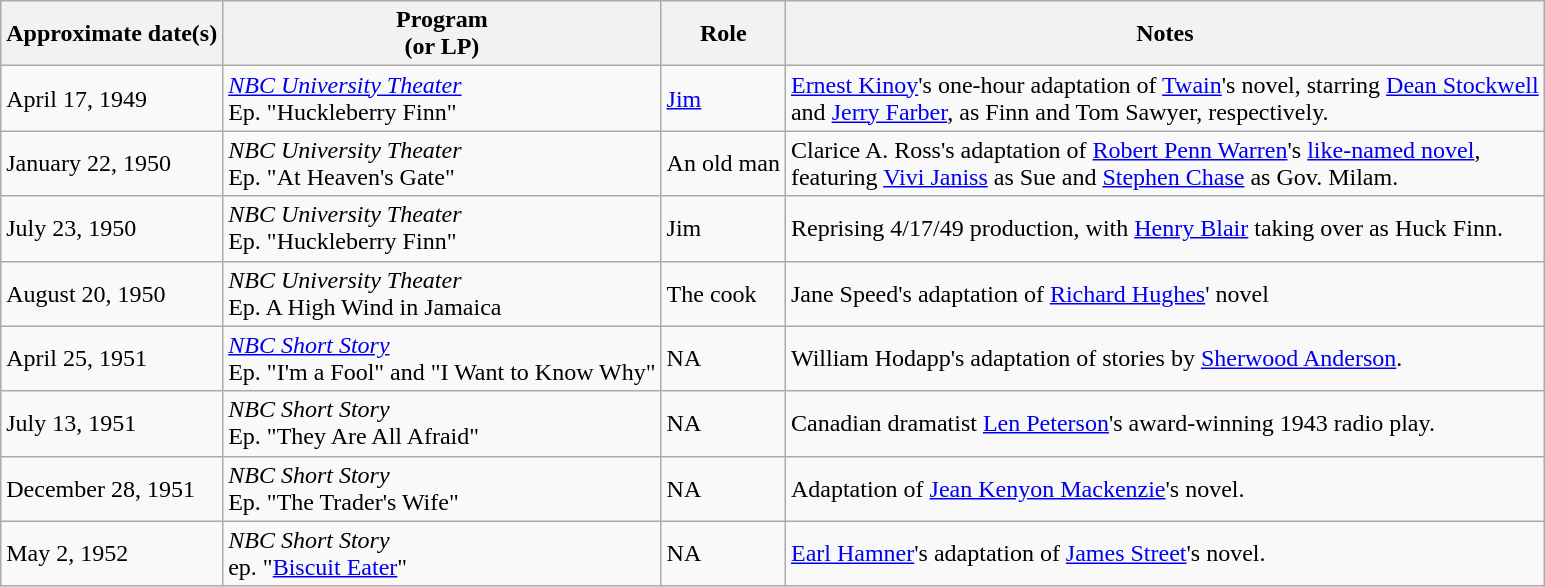<table class="wikitable">
<tr>
<th>Approximate date(s)</th>
<th>Program <br>(or LP)</th>
<th>Role</th>
<th>Notes</th>
</tr>
<tr>
<td>April 17, 1949</td>
<td><em><a href='#'>NBC University Theater</a></em><br>Ep. "Huckleberry Finn"</td>
<td><a href='#'>Jim</a></td>
<td><a href='#'>Ernest Kinoy</a>'s one-hour adaptation of <a href='#'>Twain</a>'s novel, starring <a href='#'>Dean Stockwell</a><br> and <a href='#'>Jerry Farber</a>, as Finn and Tom Sawyer, respectively.</td>
</tr>
<tr>
<td>January 22, 1950</td>
<td><em>NBC University Theater</em><br>Ep. "At Heaven's Gate"</td>
<td>An old man</td>
<td>Clarice A. Ross's adaptation of <a href='#'>Robert Penn Warren</a>'s <a href='#'>like-named novel</a>,<br> featuring <a href='#'>Vivi Janiss</a> as Sue and <a href='#'>Stephen Chase</a> as Gov. Milam.</td>
</tr>
<tr>
<td>July 23, 1950</td>
<td><em>NBC University Theater</em><br>Ep. "Huckleberry Finn"</td>
<td>Jim</td>
<td>Reprising 4/17/49 production, with <a href='#'>Henry Blair</a> taking over as Huck Finn.</td>
</tr>
<tr>
<td>August 20, 1950</td>
<td><em>NBC University Theater</em><br>Ep. A High Wind in Jamaica</td>
<td>The cook</td>
<td>Jane Speed's adaptation of <a href='#'>Richard Hughes</a>' novel</td>
</tr>
<tr>
<td>April 25, 1951</td>
<td><em><a href='#'>NBC Short Story</a></em><br>Ep. "I'm a Fool" and "I Want to Know Why"</td>
<td>NA</td>
<td>William Hodapp's adaptation of stories by <a href='#'>Sherwood Anderson</a>.</td>
</tr>
<tr>
<td>July 13, 1951</td>
<td><em>NBC Short Story</em><br>Ep. "They Are All Afraid"</td>
<td>NA</td>
<td>Canadian dramatist <a href='#'>Len Peterson</a>'s award-winning 1943 radio play.</td>
</tr>
<tr>
<td>December 28, 1951</td>
<td><em>NBC Short Story</em><br>Ep. "The Trader's Wife"</td>
<td>NA</td>
<td>Adaptation of <a href='#'>Jean Kenyon Mackenzie</a>'s novel.</td>
</tr>
<tr>
<td>May 2, 1952</td>
<td><em>NBC Short Story</em><br>ep. "<a href='#'>Biscuit Eater</a>"</td>
<td>NA</td>
<td><a href='#'>Earl Hamner</a>'s adaptation of <a href='#'>James Street</a>'s novel.</td>
</tr>
</table>
